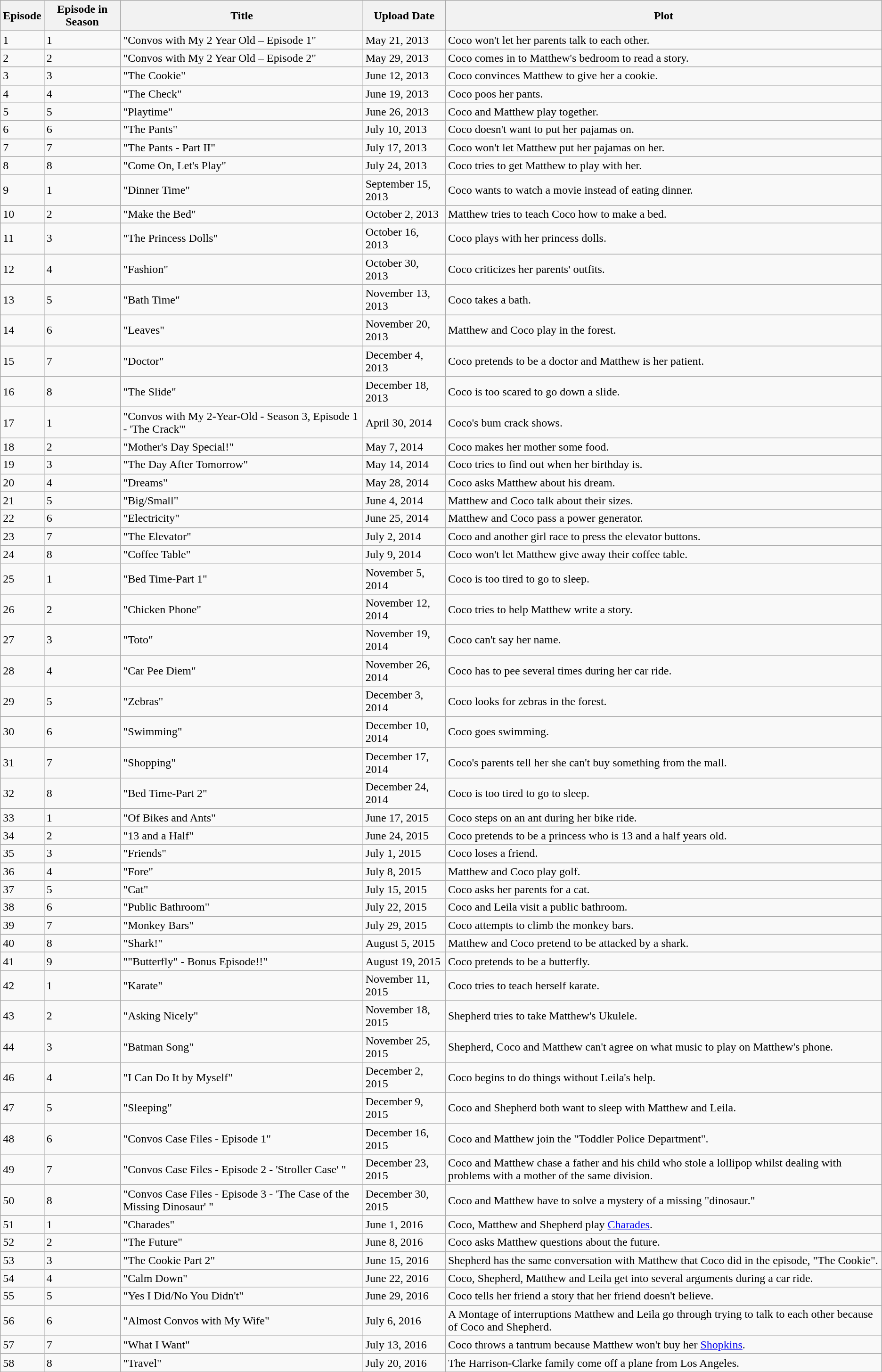<table class="wikitable">
<tr>
<th>Episode</th>
<th>Episode in Season</th>
<th>Title</th>
<th>Upload Date</th>
<th>Plot</th>
</tr>
<tr>
<td>1</td>
<td>1</td>
<td>"Convos with My 2 Year Old – Episode 1"</td>
<td>May 21, 2013</td>
<td>Coco won't let her parents talk to each other.</td>
</tr>
<tr>
<td>2</td>
<td>2</td>
<td>"Convos with My 2 Year Old – Episode 2"</td>
<td>May 29, 2013</td>
<td>Coco comes in to Matthew's bedroom to read a story.</td>
</tr>
<tr>
<td>3</td>
<td>3</td>
<td>"The Cookie"</td>
<td>June 12, 2013</td>
<td>Coco convinces Matthew to give her a cookie.</td>
</tr>
<tr>
<td>4</td>
<td>4</td>
<td>"The Check"</td>
<td>June 19, 2013</td>
<td>Coco poos her pants.</td>
</tr>
<tr>
<td>5</td>
<td>5</td>
<td>"Playtime"</td>
<td>June 26, 2013</td>
<td>Coco and Matthew play together.</td>
</tr>
<tr>
<td>6</td>
<td>6</td>
<td>"The Pants"</td>
<td>July 10, 2013</td>
<td>Coco doesn't want to put her pajamas on.</td>
</tr>
<tr>
<td>7</td>
<td>7</td>
<td>"The Pants - Part II"</td>
<td>July 17, 2013</td>
<td>Coco won't let Matthew put her pajamas on her.</td>
</tr>
<tr>
<td>8</td>
<td>8</td>
<td>"Come On, Let's Play"</td>
<td>July 24, 2013</td>
<td>Coco tries to get Matthew to play with her.</td>
</tr>
<tr>
<td>9</td>
<td>1</td>
<td>"Dinner Time"</td>
<td>September 15, 2013</td>
<td>Coco wants to watch a movie instead of eating dinner.</td>
</tr>
<tr>
<td>10</td>
<td>2</td>
<td>"Make the Bed"</td>
<td>October 2, 2013</td>
<td>Matthew tries to teach Coco how to make a bed.</td>
</tr>
<tr>
<td>11</td>
<td>3</td>
<td>"The Princess Dolls"</td>
<td>October 16, 2013</td>
<td>Coco plays with her princess dolls.</td>
</tr>
<tr>
<td>12</td>
<td>4</td>
<td>"Fashion"</td>
<td>October 30, 2013</td>
<td>Coco criticizes her parents' outfits.</td>
</tr>
<tr>
<td>13</td>
<td>5</td>
<td>"Bath Time"</td>
<td>November 13, 2013</td>
<td>Coco takes a bath.</td>
</tr>
<tr>
<td>14</td>
<td>6</td>
<td>"Leaves"</td>
<td>November 20, 2013</td>
<td>Matthew and Coco play in the forest.</td>
</tr>
<tr>
<td>15</td>
<td>7</td>
<td>"Doctor"</td>
<td>December 4, 2013</td>
<td>Coco pretends to be a doctor and Matthew is her patient.</td>
</tr>
<tr>
<td>16</td>
<td>8</td>
<td>"The Slide"</td>
<td>December 18, 2013</td>
<td>Coco is too scared to go down a slide.</td>
</tr>
<tr>
<td>17</td>
<td>1</td>
<td>"Convos with My 2-Year-Old - Season 3, Episode 1 - 'The Crack'"</td>
<td>April 30, 2014</td>
<td>Coco's bum crack shows.</td>
</tr>
<tr>
<td>18</td>
<td>2</td>
<td>"Mother's Day Special!"</td>
<td>May 7, 2014</td>
<td>Coco makes her mother some food.</td>
</tr>
<tr>
<td>19</td>
<td>3</td>
<td>"The Day After Tomorrow"</td>
<td>May 14, 2014</td>
<td>Coco tries to find out when her birthday is.</td>
</tr>
<tr>
<td>20</td>
<td>4</td>
<td>"Dreams"</td>
<td>May 28, 2014</td>
<td>Coco asks Matthew about his dream.</td>
</tr>
<tr>
<td>21</td>
<td>5</td>
<td>"Big/Small"</td>
<td>June 4, 2014</td>
<td>Matthew and Coco talk about their sizes.</td>
</tr>
<tr>
<td>22</td>
<td>6</td>
<td>"Electricity"</td>
<td>June 25, 2014</td>
<td>Matthew and Coco pass a power generator.</td>
</tr>
<tr>
<td>23</td>
<td>7</td>
<td>"The Elevator"</td>
<td>July 2, 2014</td>
<td>Coco and another girl race to press the elevator buttons.</td>
</tr>
<tr>
<td>24</td>
<td>8</td>
<td>"Coffee Table"</td>
<td>July 9, 2014</td>
<td>Coco won't let Matthew give away their coffee table.</td>
</tr>
<tr>
<td>25</td>
<td>1</td>
<td>"Bed Time-Part 1"</td>
<td>November 5, 2014</td>
<td>Coco is too tired to go to sleep.</td>
</tr>
<tr>
<td>26</td>
<td>2</td>
<td>"Chicken Phone"</td>
<td>November 12, 2014</td>
<td>Coco tries to help Matthew write a story.</td>
</tr>
<tr>
<td>27</td>
<td>3</td>
<td>"Toto"</td>
<td>November 19, 2014</td>
<td>Coco can't say her name.</td>
</tr>
<tr>
<td>28</td>
<td>4</td>
<td>"Car Pee Diem"</td>
<td>November 26, 2014</td>
<td>Coco has to pee several times during her car ride.</td>
</tr>
<tr>
<td>29</td>
<td>5</td>
<td>"Zebras"</td>
<td>December 3, 2014</td>
<td>Coco looks for zebras in the forest.</td>
</tr>
<tr>
<td>30</td>
<td>6</td>
<td>"Swimming"</td>
<td>December 10, 2014</td>
<td>Coco goes swimming.</td>
</tr>
<tr>
<td>31</td>
<td>7</td>
<td>"Shopping"</td>
<td>December 17, 2014</td>
<td>Coco's parents tell her she can't buy something from the mall.</td>
</tr>
<tr>
<td>32</td>
<td>8</td>
<td>"Bed Time-Part 2"</td>
<td>December 24, 2014</td>
<td>Coco is too tired to go to sleep.</td>
</tr>
<tr>
<td>33</td>
<td>1</td>
<td>"Of Bikes and Ants"</td>
<td>June 17, 2015</td>
<td>Coco steps on an ant during her bike ride.</td>
</tr>
<tr>
<td>34</td>
<td>2</td>
<td>"13 and a Half"</td>
<td>June 24, 2015</td>
<td>Coco pretends to be a princess who is 13 and a half years old.</td>
</tr>
<tr>
<td>35</td>
<td>3</td>
<td>"Friends"</td>
<td>July 1, 2015</td>
<td>Coco loses a friend.</td>
</tr>
<tr>
<td>36</td>
<td>4</td>
<td>"Fore"</td>
<td>July 8, 2015</td>
<td>Matthew and Coco play golf.</td>
</tr>
<tr>
<td>37</td>
<td>5</td>
<td>"Cat"</td>
<td>July 15, 2015</td>
<td>Coco asks her parents for a cat.</td>
</tr>
<tr>
<td>38</td>
<td>6</td>
<td>"Public Bathroom"</td>
<td>July 22, 2015</td>
<td>Coco and Leila visit a public bathroom.</td>
</tr>
<tr>
<td>39</td>
<td>7</td>
<td>"Monkey Bars"</td>
<td>July 29, 2015</td>
<td>Coco attempts to climb the monkey bars.</td>
</tr>
<tr>
<td>40</td>
<td>8</td>
<td>"Shark!"</td>
<td>August 5, 2015</td>
<td>Matthew and Coco pretend to be attacked by a shark.</td>
</tr>
<tr>
<td>41</td>
<td>9</td>
<td>""Butterfly" - Bonus Episode!!"</td>
<td>August 19, 2015</td>
<td>Coco pretends to be a butterfly.</td>
</tr>
<tr>
<td>42</td>
<td>1</td>
<td>"Karate"</td>
<td>November 11, 2015</td>
<td>Coco tries to teach herself karate.</td>
</tr>
<tr>
<td>43</td>
<td>2</td>
<td>"Asking Nicely"</td>
<td>November 18, 2015</td>
<td>Shepherd tries to take Matthew's Ukulele.</td>
</tr>
<tr>
<td>44</td>
<td>3</td>
<td>"Batman Song"</td>
<td>November 25, 2015</td>
<td>Shepherd, Coco and Matthew can't agree on what music to play on Matthew's phone.</td>
</tr>
<tr>
<td>46</td>
<td>4</td>
<td>"I Can Do It by Myself"</td>
<td>December 2, 2015</td>
<td>Coco begins to do things without Leila's help.</td>
</tr>
<tr>
<td>47</td>
<td>5</td>
<td>"Sleeping"</td>
<td>December 9, 2015</td>
<td>Coco and Shepherd both want to sleep with Matthew and Leila.</td>
</tr>
<tr>
<td>48</td>
<td>6</td>
<td>"Convos Case Files - Episode 1"</td>
<td>December 16, 2015</td>
<td>Coco and Matthew join the "Toddler Police Department".</td>
</tr>
<tr>
<td>49</td>
<td>7</td>
<td>"Convos Case Files - Episode 2 - 'Stroller Case' "</td>
<td>December 23, 2015</td>
<td>Coco and Matthew chase a father and his child who stole a lollipop whilst dealing with problems with a mother of the same division.</td>
</tr>
<tr>
<td>50</td>
<td>8</td>
<td>"Convos Case Files - Episode 3 - 'The Case of the Missing Dinosaur' "</td>
<td>December 30, 2015</td>
<td>Coco and Matthew have to solve a mystery of a missing "dinosaur."</td>
</tr>
<tr>
<td>51</td>
<td>1</td>
<td>"Charades"</td>
<td>June 1, 2016</td>
<td>Coco, Matthew and Shepherd play <a href='#'>Charades</a>.</td>
</tr>
<tr>
<td>52</td>
<td>2</td>
<td>"The Future"</td>
<td>June 8, 2016</td>
<td>Coco asks Matthew questions about the future.</td>
</tr>
<tr>
<td>53</td>
<td>3</td>
<td>"The Cookie Part 2"</td>
<td>June 15, 2016</td>
<td>Shepherd has the same conversation with Matthew that Coco did in the episode, "The Cookie".</td>
</tr>
<tr>
<td>54</td>
<td>4</td>
<td>"Calm Down"</td>
<td>June 22, 2016</td>
<td>Coco, Shepherd, Matthew and Leila get into several arguments during a car ride.</td>
</tr>
<tr>
<td>55</td>
<td>5</td>
<td>"Yes I Did/No You Didn't"</td>
<td>June 29, 2016</td>
<td>Coco tells her friend  a story that her friend doesn't believe.</td>
</tr>
<tr>
<td>56</td>
<td>6</td>
<td>"Almost Convos with My Wife"</td>
<td>July 6, 2016</td>
<td>A Montage of interruptions Matthew and Leila go through trying to talk to each other because of Coco and Shepherd.</td>
</tr>
<tr>
<td>57</td>
<td>7</td>
<td>"What I Want"</td>
<td>July 13, 2016</td>
<td>Coco throws a tantrum because Matthew won't buy her <a href='#'>Shopkins</a>.</td>
</tr>
<tr>
<td>58</td>
<td>8</td>
<td>"Travel"</td>
<td>July 20, 2016</td>
<td>The Harrison-Clarke family come off a plane from Los Angeles.</td>
</tr>
<tr>
</tr>
</table>
